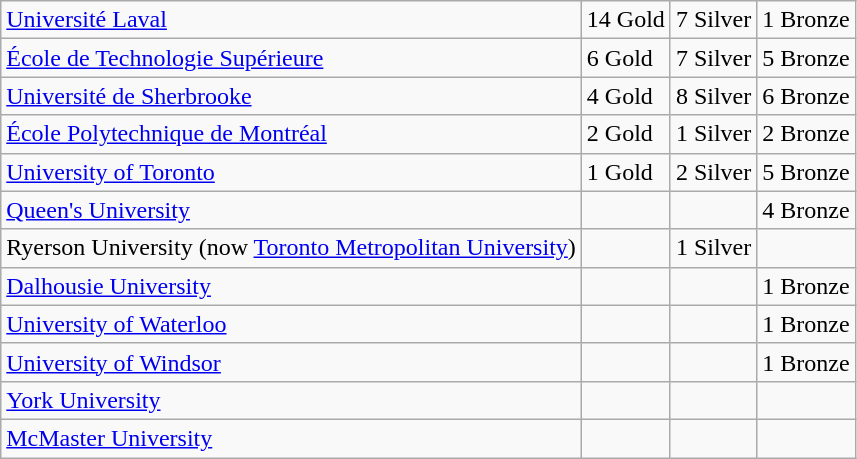<table class="wikitable">
<tr>
<td><a href='#'>Université Laval</a></td>
<td>14 Gold</td>
<td>7 Silver</td>
<td>1 Bronze</td>
</tr>
<tr>
<td><a href='#'>École de Technologie Supérieure</a></td>
<td>6 Gold</td>
<td>7 Silver</td>
<td>5 Bronze</td>
</tr>
<tr>
<td><a href='#'>Université de Sherbrooke</a></td>
<td>4 Gold</td>
<td>8 Silver</td>
<td>6 Bronze</td>
</tr>
<tr>
<td><a href='#'>École Polytechnique de Montréal</a></td>
<td>2 Gold</td>
<td>1 Silver</td>
<td>2 Bronze</td>
</tr>
<tr>
<td><a href='#'>University of Toronto</a></td>
<td>1 Gold</td>
<td>2 Silver</td>
<td>5 Bronze</td>
</tr>
<tr>
<td><a href='#'>Queen's University</a></td>
<td></td>
<td></td>
<td>4 Bronze</td>
</tr>
<tr>
<td>Ryerson University (now <a href='#'>Toronto Metropolitan University</a>)</td>
<td></td>
<td>1 Silver</td>
<td></td>
</tr>
<tr>
<td><a href='#'>Dalhousie University</a></td>
<td></td>
<td></td>
<td>1 Bronze</td>
</tr>
<tr>
<td><a href='#'>University of Waterloo</a></td>
<td></td>
<td></td>
<td>1 Bronze</td>
</tr>
<tr>
<td><a href='#'>University of Windsor</a></td>
<td></td>
<td></td>
<td>1 Bronze</td>
</tr>
<tr>
<td><a href='#'>York University</a></td>
<td></td>
<td></td>
<td></td>
</tr>
<tr>
<td><a href='#'>McMaster University</a></td>
<td></td>
<td></td>
</tr>
</table>
